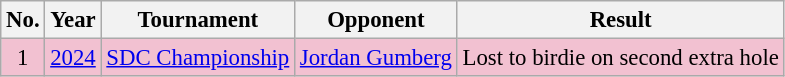<table class="wikitable" style="font-size:95%;">
<tr>
<th>No.</th>
<th>Year</th>
<th>Tournament</th>
<th>Opponent</th>
<th>Result</th>
</tr>
<tr style="background:#F2C1D1;">
<td align=center>1</td>
<td><a href='#'>2024</a></td>
<td><a href='#'>SDC Championship</a></td>
<td> <a href='#'>Jordan Gumberg</a></td>
<td>Lost to birdie on second extra hole</td>
</tr>
</table>
